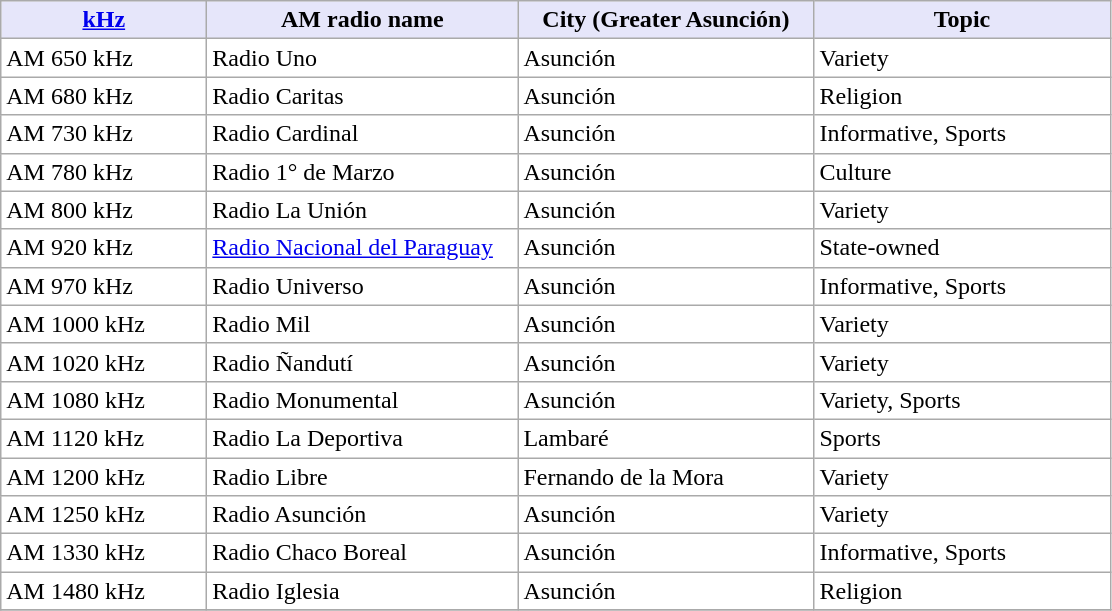<table class="sortable wikitable" border="0" style="background:#ffffff" align="top">
<tr>
<th width="130 px" style="background:Lavender; color:Black"><a href='#'>kHz</a></th>
<th width="200 px" style="background:Lavender; color:Black">AM radio name</th>
<th width="190 px" style="background:Lavender; color:Black">City (Greater Asunción)</th>
<th width="190 px" style="background:Lavender; color:Black">Topic</th>
</tr>
<tr>
<td>AM 650 kHz</td>
<td>Radio Uno</td>
<td>Asunción</td>
<td>Variety</td>
</tr>
<tr>
<td>AM 680 kHz</td>
<td>Radio Caritas</td>
<td>Asunción</td>
<td>Religion</td>
</tr>
<tr>
<td>AM 730 kHz</td>
<td>Radio Cardinal</td>
<td>Asunción</td>
<td>Informative, Sports</td>
</tr>
<tr>
<td>AM 780 kHz</td>
<td>Radio 1° de Marzo</td>
<td>Asunción</td>
<td>Culture</td>
</tr>
<tr>
<td>AM 800 kHz</td>
<td>Radio La Unión</td>
<td>Asunción</td>
<td>Variety</td>
</tr>
<tr>
<td>AM 920 kHz</td>
<td><a href='#'>Radio Nacional del Paraguay</a></td>
<td>Asunción</td>
<td>State-owned</td>
</tr>
<tr>
<td>AM 970 kHz</td>
<td>Radio Universo</td>
<td>Asunción</td>
<td>Informative, Sports</td>
</tr>
<tr>
<td>AM 1000 kHz</td>
<td>Radio Mil</td>
<td>Asunción</td>
<td>Variety</td>
</tr>
<tr>
<td>AM 1020 kHz</td>
<td>Radio Ñandutí</td>
<td>Asunción</td>
<td>Variety</td>
</tr>
<tr>
<td>AM 1080 kHz</td>
<td>Radio Monumental</td>
<td>Asunción</td>
<td>Variety, Sports</td>
</tr>
<tr>
<td>AM 1120 kHz</td>
<td>Radio La Deportiva</td>
<td>Lambaré</td>
<td>Sports</td>
</tr>
<tr>
<td>AM 1200 kHz</td>
<td>Radio Libre</td>
<td>Fernando de la Mora</td>
<td>Variety</td>
</tr>
<tr>
<td>AM 1250 kHz</td>
<td>Radio Asunción</td>
<td>Asunción</td>
<td>Variety</td>
</tr>
<tr>
<td>AM 1330 kHz</td>
<td>Radio Chaco Boreal</td>
<td>Asunción</td>
<td>Informative, Sports</td>
</tr>
<tr>
<td>AM 1480 kHz</td>
<td>Radio Iglesia</td>
<td>Asunción</td>
<td>Religion</td>
</tr>
<tr>
</tr>
</table>
